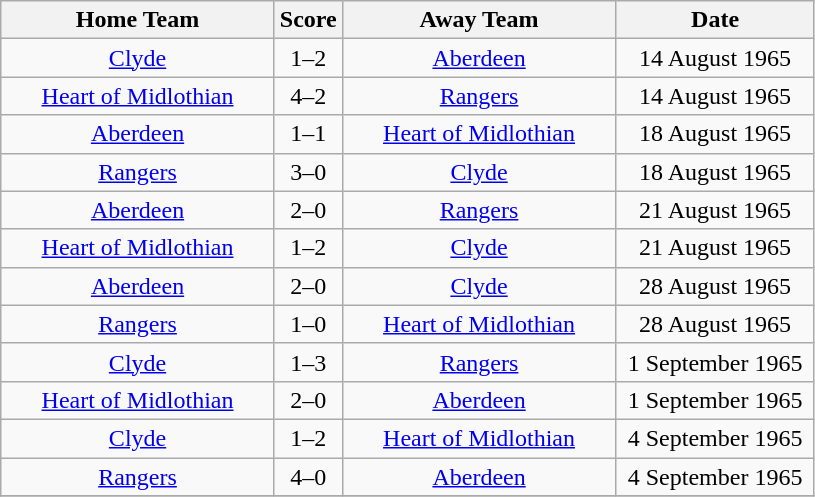<table class="wikitable" style="text-align:center;">
<tr>
<th width=175>Home Team</th>
<th width=20>Score</th>
<th width=175>Away Team</th>
<th width= 125>Date</th>
</tr>
<tr>
<td><a href='#'>Clyde</a></td>
<td>1–2</td>
<td><a href='#'>Aberdeen</a></td>
<td>14 August 1965</td>
</tr>
<tr>
<td><a href='#'>Heart of Midlothian</a></td>
<td>4–2</td>
<td><a href='#'>Rangers</a></td>
<td>14 August 1965</td>
</tr>
<tr>
<td><a href='#'>Aberdeen</a></td>
<td>1–1</td>
<td><a href='#'>Heart of Midlothian</a></td>
<td>18 August 1965</td>
</tr>
<tr>
<td><a href='#'>Rangers</a></td>
<td>3–0</td>
<td><a href='#'>Clyde</a></td>
<td>18 August 1965</td>
</tr>
<tr>
<td><a href='#'>Aberdeen</a></td>
<td>2–0</td>
<td><a href='#'>Rangers</a></td>
<td>21 August 1965</td>
</tr>
<tr>
<td><a href='#'>Heart of Midlothian</a></td>
<td>1–2</td>
<td><a href='#'>Clyde</a></td>
<td>21 August 1965</td>
</tr>
<tr>
<td><a href='#'>Aberdeen</a></td>
<td>2–0</td>
<td><a href='#'>Clyde</a></td>
<td>28 August 1965</td>
</tr>
<tr>
<td><a href='#'>Rangers</a></td>
<td>1–0</td>
<td><a href='#'>Heart of Midlothian</a></td>
<td>28 August 1965</td>
</tr>
<tr>
<td><a href='#'>Clyde</a></td>
<td>1–3</td>
<td><a href='#'>Rangers</a></td>
<td>1 September 1965</td>
</tr>
<tr>
<td><a href='#'>Heart of Midlothian</a></td>
<td>2–0</td>
<td><a href='#'>Aberdeen</a></td>
<td>1 September 1965</td>
</tr>
<tr>
<td><a href='#'>Clyde</a></td>
<td>1–2</td>
<td><a href='#'>Heart of Midlothian</a></td>
<td>4 September 1965</td>
</tr>
<tr>
<td><a href='#'>Rangers</a></td>
<td>4–0</td>
<td><a href='#'>Aberdeen</a></td>
<td>4 September 1965</td>
</tr>
<tr>
</tr>
</table>
